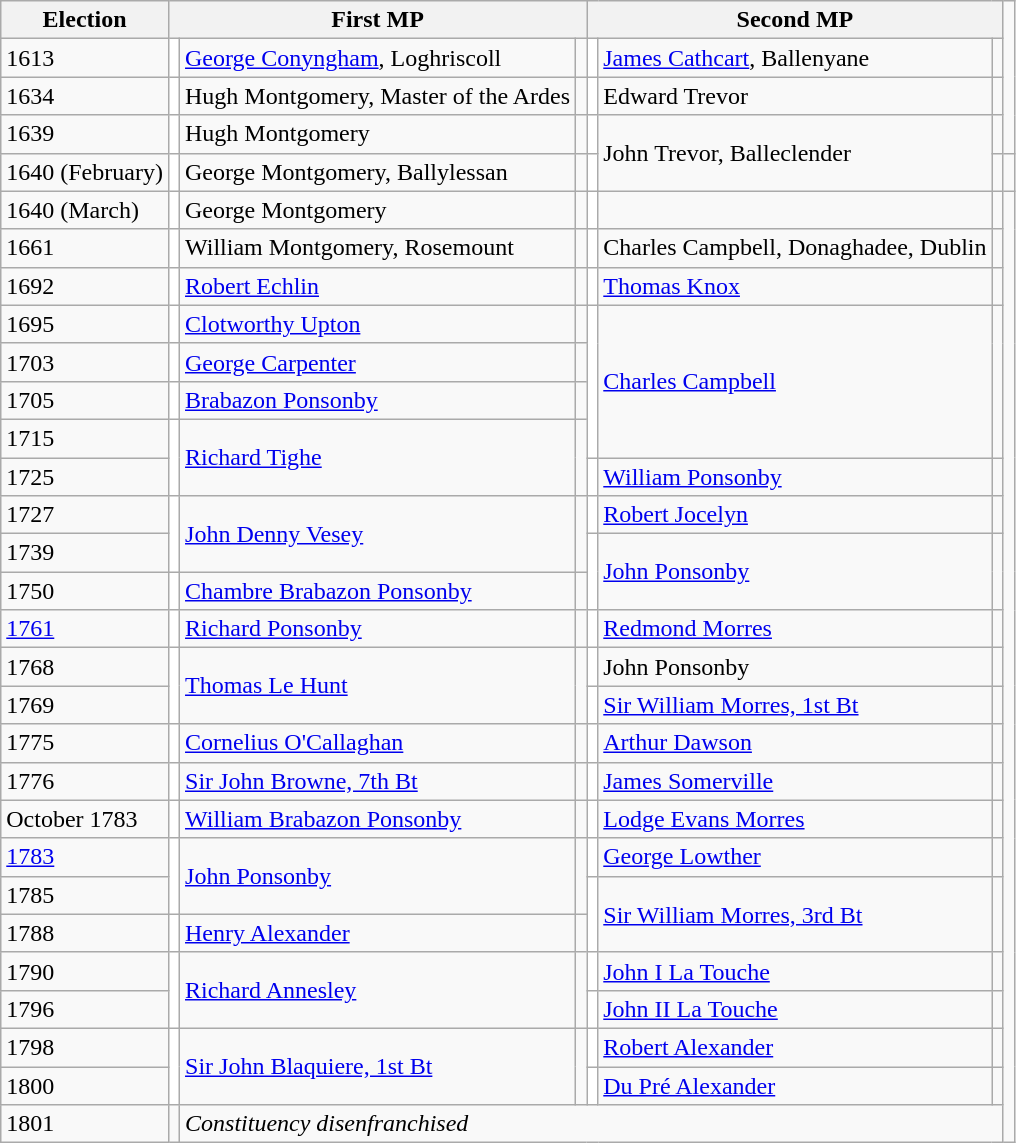<table class="wikitable">
<tr>
<th>Election</th>
<th colspan=3>First MP</th>
<th colspan=3>Second MP</th>
</tr>
<tr>
<td>1613</td>
<td style="background-color: white"></td>
<td><a href='#'>George Conyngham</a>, Loghriscoll</td>
<td></td>
<td style="background-color: white"></td>
<td><a href='#'>James Cathcart</a>, Ballenyane</td>
<td></td>
</tr>
<tr>
<td>1634</td>
<td style="background-color: white"></td>
<td>Hugh Montgomery, Master of the Ardes</td>
<td></td>
<td style="background-color: white"></td>
<td>Edward Trevor</td>
<td></td>
</tr>
<tr>
<td>1639</td>
<td style="background-color: white"></td>
<td>Hugh Montgomery</td>
<td></td>
<td style="background-color: white"></td>
<td rowspan="2">John Trevor, Balleclender</td>
<td></td>
</tr>
<tr>
<td>1640 (February)</td>
<td style="background-color: white"></td>
<td>George Montgomery, Ballylessan</td>
<td></td>
<td style="background-color: white"></td>
<td></td>
<td></td>
</tr>
<tr>
<td>1640 (March)</td>
<td style="background-color: white"></td>
<td>George Montgomery</td>
<td></td>
<td style="background-color: white"></td>
<td></td>
<td></td>
</tr>
<tr>
<td>1661</td>
<td style="background-color: white"></td>
<td>William Montgomery, Rosemount</td>
<td></td>
<td style="background-color: white"></td>
<td>Charles Campbell, Donaghadee, Dublin</td>
<td></td>
</tr>
<tr>
<td>1692</td>
<td style="background-color: white"></td>
<td><a href='#'>Robert Echlin</a></td>
<td></td>
<td style="background-color: white"></td>
<td><a href='#'>Thomas Knox</a></td>
<td></td>
</tr>
<tr>
<td>1695</td>
<td style="background-color: white"></td>
<td><a href='#'>Clotworthy Upton</a></td>
<td></td>
<td rowspan="4" style="background-color: white"></td>
<td rowspan="4"><a href='#'>Charles Campbell</a></td>
<td rowspan="4"></td>
</tr>
<tr>
<td>1703</td>
<td style="background-color: white"></td>
<td><a href='#'>George Carpenter</a></td>
<td></td>
</tr>
<tr>
<td>1705</td>
<td style="background-color: white"></td>
<td><a href='#'>Brabazon Ponsonby</a></td>
<td></td>
</tr>
<tr>
<td>1715</td>
<td rowspan="2" style="background-color: white"></td>
<td rowspan="2"><a href='#'>Richard Tighe</a></td>
<td rowspan="2"></td>
</tr>
<tr>
<td>1725</td>
<td style="background-color: white"></td>
<td><a href='#'>William Ponsonby</a></td>
<td></td>
</tr>
<tr>
<td>1727</td>
<td rowspan="2" style="background-color: white"></td>
<td rowspan="2"><a href='#'>John Denny Vesey</a></td>
<td rowspan="2"></td>
<td style="background-color: white"></td>
<td><a href='#'>Robert Jocelyn</a></td>
<td></td>
</tr>
<tr>
<td>1739</td>
<td rowspan="2" style="background-color: white"></td>
<td rowspan="2"><a href='#'>John Ponsonby</a></td>
<td rowspan="2"></td>
</tr>
<tr>
<td>1750</td>
<td style="background-color: white"></td>
<td><a href='#'>Chambre Brabazon Ponsonby</a></td>
<td></td>
</tr>
<tr>
<td><a href='#'>1761</a></td>
<td style="background-color: white"></td>
<td><a href='#'>Richard Ponsonby</a></td>
<td></td>
<td style="background-color: white"></td>
<td><a href='#'>Redmond Morres</a></td>
<td></td>
</tr>
<tr>
<td>1768</td>
<td rowspan="2" style="background-color: white"></td>
<td rowspan="2"><a href='#'>Thomas Le Hunt</a></td>
<td rowspan="2"></td>
<td style="background-color: white"></td>
<td>John Ponsonby</td>
<td></td>
</tr>
<tr>
<td>1769</td>
<td style="background-color: white"></td>
<td><a href='#'>Sir William Morres, 1st Bt</a></td>
<td></td>
</tr>
<tr>
<td>1775</td>
<td style="background-color: white"></td>
<td><a href='#'>Cornelius O'Callaghan</a></td>
<td></td>
<td style="background-color: white"></td>
<td><a href='#'>Arthur Dawson</a></td>
<td></td>
</tr>
<tr>
<td>1776</td>
<td style="background-color: white"></td>
<td><a href='#'>Sir John Browne, 7th Bt</a></td>
<td></td>
<td style="background-color: white"></td>
<td><a href='#'>James Somerville</a></td>
<td></td>
</tr>
<tr>
<td>October 1783</td>
<td style="background-color: white"></td>
<td><a href='#'>William Brabazon Ponsonby</a></td>
<td></td>
<td style="background-color: white"></td>
<td><a href='#'>Lodge Evans Morres</a></td>
<td></td>
</tr>
<tr>
<td><a href='#'>1783</a></td>
<td rowspan="2" style="background-color: white"></td>
<td rowspan="2"><a href='#'>John Ponsonby</a></td>
<td rowspan="2"></td>
<td style="background-color: white"></td>
<td><a href='#'>George Lowther</a></td>
<td></td>
</tr>
<tr>
<td>1785</td>
<td rowspan="2" style="background-color: white"></td>
<td rowspan="2"><a href='#'>Sir William Morres, 3rd Bt</a></td>
<td rowspan="2"></td>
</tr>
<tr>
<td>1788</td>
<td style="background-color: white"></td>
<td><a href='#'>Henry Alexander</a></td>
<td></td>
</tr>
<tr>
<td>1790</td>
<td rowspan="2" style="background-color: white"></td>
<td rowspan="2"><a href='#'>Richard Annesley</a></td>
<td rowspan="2"></td>
<td style="background-color: white"></td>
<td><a href='#'>John I La Touche</a></td>
<td></td>
</tr>
<tr>
<td>1796</td>
<td style="background-color: white"></td>
<td><a href='#'>John II La Touche</a></td>
<td></td>
</tr>
<tr>
<td>1798</td>
<td rowspan="2" style="background-color: white"></td>
<td rowspan="2"><a href='#'>Sir John Blaquiere, 1st Bt</a></td>
<td rowspan="2"></td>
<td style="background-color: white"></td>
<td><a href='#'>Robert Alexander</a></td>
<td></td>
</tr>
<tr>
<td>1800</td>
<td style="background-color: white"></td>
<td><a href='#'>Du Pré Alexander</a></td>
<td></td>
</tr>
<tr>
<td>1801</td>
<td></td>
<td colspan = "5"><em>Constituency disenfranchised</em></td>
</tr>
</table>
